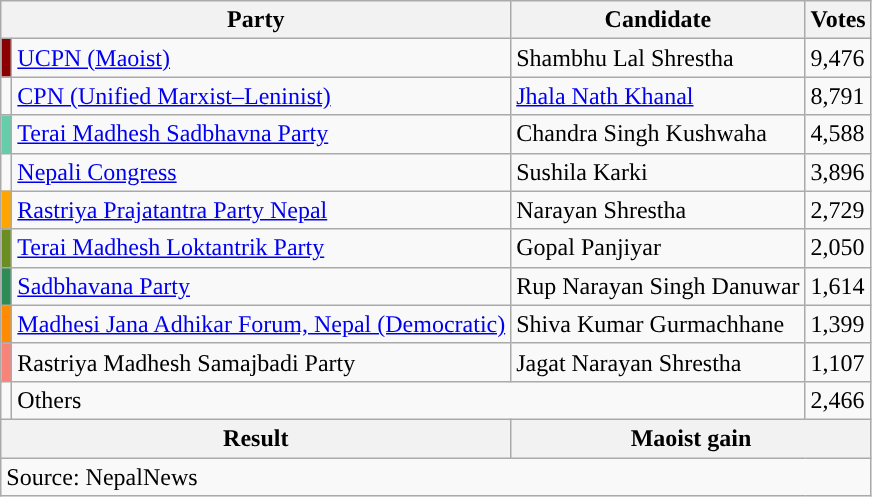<table class="wikitable">
<tr>
<th colspan="2">Party</th>
<th>Candidate</th>
<th>Votes</th>
</tr>
<tr>
<td style="background-color:darkred"></td>
<td><a href='#'>UCPN (Maoist)</a></td>
<td>Shambhu Lal Shrestha</td>
<td>9,476</td>
</tr>
<tr>
<td style="background-color:"></td>
<td><a href='#'>CPN (Unified Marxist–Leninist)</a></td>
<td><a href='#'>Jhala Nath Khanal</a></td>
<td>8,791</td>
</tr>
<tr>
<td style="background-color:mediumaquamarine"></td>
<td><a href='#'>Terai Madhesh Sadbhavna Party</a></td>
<td>Chandra Singh Kushwaha</td>
<td>4,588</td>
</tr>
<tr>
<td style="background-color:"></td>
<td><a href='#'>Nepali Congress</a></td>
<td>Sushila Karki</td>
<td>3,896</td>
</tr>
<tr>
<td style="background-color:orange"></td>
<td><a href='#'>Rastriya Prajatantra Party Nepal</a></td>
<td>Narayan Shrestha</td>
<td>2,729</td>
</tr>
<tr>
<td style="background-color:olivedrab"></td>
<td><a href='#'>Terai Madhesh Loktantrik Party</a></td>
<td>Gopal Panjiyar</td>
<td>2,050</td>
</tr>
<tr>
<td style="background-color:seagreen"></td>
<td><a href='#'>Sadbhavana Party</a></td>
<td>Rup Narayan Singh Danuwar</td>
<td>1,614</td>
</tr>
<tr>
<td style="background-color:darkorange"></td>
<td><a href='#'>Madhesi Jana Adhikar Forum, Nepal (Democratic)</a></td>
<td>Shiva Kumar Gurmachhane</td>
<td>1,399</td>
</tr>
<tr>
<td style="background-color:#F88379"></td>
<td>Rastriya Madhesh Samajbadi Party</td>
<td>Jagat Narayan Shrestha</td>
<td>1,107</td>
</tr>
<tr>
<td></td>
<td colspan="2">Others</td>
<td>2,466</td>
</tr>
<tr>
<th colspan="2">Result</th>
<th colspan="2">Maoist gain</th>
</tr>
<tr>
<td colspan="4">Source: NepalNews</td>
</tr>
</table>
